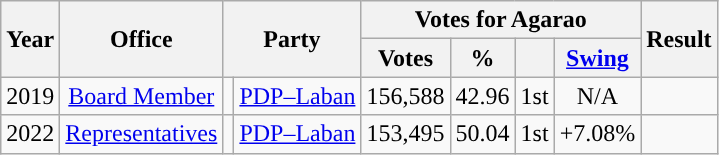<table class="wikitable" style="text-align:center">
<tr>
<th rowspan="2">Year</th>
<th rowspan="2">Office</th>
<th rowspan="2" colspan="2">Party</th>
<th colspan="4">Votes for Agarao</th>
<th rowspan="2">Result</th>
</tr>
<tr>
<th>Votes</th>
<th>%</th>
<th></th>
<th><a href='#'>Swing</a></th>
</tr>
<tr>
<td>2019</td>
<td><a href='#'>Board Member</a></td>
<td style="background:"></td>
<td><a href='#'>PDP–Laban</a></td>
<td>156,588</td>
<td>42.96</td>
<td>1st</td>
<td>N/A</td>
<td></td>
</tr>
<tr>
<td>2022</td>
<td><a href='#'>Representatives</a></td>
<td style="background:"></td>
<td><a href='#'>PDP–Laban</a></td>
<td>153,495</td>
<td>50.04</td>
<td>1st</td>
<td>+7.08%</td>
<td></td>
</tr>
</table>
